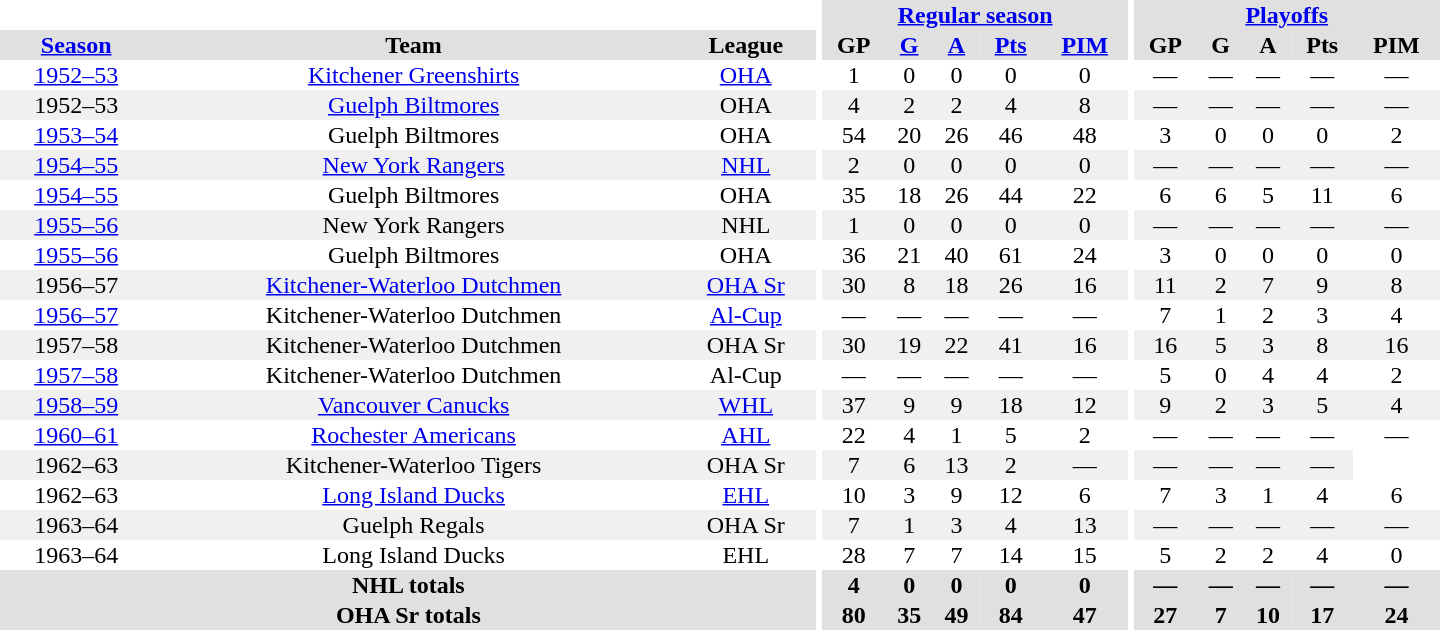<table border="0" cellpadding="1" cellspacing="0" style="text-align:center; width:60em">
<tr bgcolor="#e0e0e0">
<th colspan="3" bgcolor="#ffffff"></th>
<th rowspan="100" bgcolor="#ffffff"></th>
<th colspan="5"><a href='#'>Regular season</a></th>
<th rowspan="100" bgcolor="#ffffff"></th>
<th colspan="5"><a href='#'>Playoffs</a></th>
</tr>
<tr bgcolor="#e0e0e0">
<th><a href='#'>Season</a></th>
<th>Team</th>
<th>League</th>
<th>GP</th>
<th><a href='#'>G</a></th>
<th><a href='#'>A</a></th>
<th><a href='#'>Pts</a></th>
<th><a href='#'>PIM</a></th>
<th>GP</th>
<th>G</th>
<th>A</th>
<th>Pts</th>
<th>PIM</th>
</tr>
<tr>
<td><a href='#'>1952–53</a></td>
<td><a href='#'>Kitchener Greenshirts</a></td>
<td><a href='#'>OHA</a></td>
<td>1</td>
<td>0</td>
<td>0</td>
<td>0</td>
<td>0</td>
<td>—</td>
<td>—</td>
<td>—</td>
<td>—</td>
<td>—</td>
</tr>
<tr bgcolor="#f0f0f0">
<td>1952–53</td>
<td><a href='#'>Guelph Biltmores</a></td>
<td>OHA</td>
<td>4</td>
<td>2</td>
<td>2</td>
<td>4</td>
<td>8</td>
<td>—</td>
<td>—</td>
<td>—</td>
<td>—</td>
<td>—</td>
</tr>
<tr>
<td><a href='#'>1953–54</a></td>
<td>Guelph Biltmores</td>
<td>OHA</td>
<td>54</td>
<td>20</td>
<td>26</td>
<td>46</td>
<td>48</td>
<td>3</td>
<td>0</td>
<td>0</td>
<td>0</td>
<td>2</td>
</tr>
<tr bgcolor="#f0f0f0">
<td><a href='#'>1954–55</a></td>
<td><a href='#'>New York Rangers</a></td>
<td><a href='#'>NHL</a></td>
<td>2</td>
<td>0</td>
<td>0</td>
<td>0</td>
<td>0</td>
<td>—</td>
<td>—</td>
<td>—</td>
<td>—</td>
<td>—</td>
</tr>
<tr>
<td><a href='#'>1954–55</a></td>
<td>Guelph Biltmores</td>
<td>OHA</td>
<td>35</td>
<td>18</td>
<td>26</td>
<td>44</td>
<td>22</td>
<td>6</td>
<td>6</td>
<td>5</td>
<td>11</td>
<td>6</td>
</tr>
<tr bgcolor="#f0f0f0">
<td><a href='#'>1955–56</a></td>
<td>New York Rangers</td>
<td>NHL</td>
<td>1</td>
<td>0</td>
<td>0</td>
<td>0</td>
<td>0</td>
<td>—</td>
<td>—</td>
<td>—</td>
<td>—</td>
<td>—</td>
</tr>
<tr>
<td><a href='#'>1955–56</a></td>
<td>Guelph Biltmores</td>
<td>OHA</td>
<td>36</td>
<td>21</td>
<td>40</td>
<td>61</td>
<td>24</td>
<td>3</td>
<td>0</td>
<td>0</td>
<td>0</td>
<td>0</td>
</tr>
<tr bgcolor="#f0f0f0">
<td>1956–57</td>
<td><a href='#'>Kitchener-Waterloo Dutchmen</a></td>
<td><a href='#'>OHA Sr</a></td>
<td>30</td>
<td>8</td>
<td>18</td>
<td>26</td>
<td>16</td>
<td>11</td>
<td>2</td>
<td>7</td>
<td>9</td>
<td>8</td>
</tr>
<tr>
<td><a href='#'>1956–57</a></td>
<td>Kitchener-Waterloo Dutchmen</td>
<td><a href='#'>Al-Cup</a></td>
<td>—</td>
<td>—</td>
<td>—</td>
<td>—</td>
<td>—</td>
<td>7</td>
<td>1</td>
<td>2</td>
<td>3</td>
<td>4</td>
</tr>
<tr bgcolor="#f0f0f0">
<td>1957–58</td>
<td>Kitchener-Waterloo Dutchmen</td>
<td>OHA Sr</td>
<td>30</td>
<td>19</td>
<td>22</td>
<td>41</td>
<td>16</td>
<td>16</td>
<td>5</td>
<td>3</td>
<td>8</td>
<td>16</td>
</tr>
<tr>
<td><a href='#'>1957–58</a></td>
<td>Kitchener-Waterloo Dutchmen</td>
<td>Al-Cup</td>
<td>—</td>
<td>—</td>
<td>—</td>
<td>—</td>
<td>—</td>
<td>5</td>
<td>0</td>
<td>4</td>
<td>4</td>
<td>2</td>
</tr>
<tr bgcolor="#f0f0f0">
<td><a href='#'>1958–59</a></td>
<td><a href='#'>Vancouver Canucks</a></td>
<td><a href='#'>WHL</a></td>
<td>37</td>
<td>9</td>
<td>9</td>
<td>18</td>
<td>12</td>
<td>9</td>
<td>2</td>
<td>3</td>
<td>5</td>
<td>4</td>
</tr>
<tr>
<td><a href='#'>1960–61</a></td>
<td><a href='#'>Rochester Americans</a></td>
<td><a href='#'>AHL</a></td>
<td>22</td>
<td>4</td>
<td>1</td>
<td>5</td>
<td>2</td>
<td>—</td>
<td>—</td>
<td>—</td>
<td>—</td>
<td>—</td>
</tr>
<tr bgcolor="#f0f0f0">
<td>1962–63</td>
<td>Kitchener-Waterloo Tigers</td>
<td>OHA Sr</td>
<td 13>7</td>
<td>6</td>
<td>13</td>
<td>2</td>
<td>—</td>
<td>—</td>
<td>—</td>
<td>—</td>
<td>—</td>
</tr>
<tr>
<td>1962–63</td>
<td><a href='#'>Long Island Ducks</a></td>
<td><a href='#'>EHL</a></td>
<td>10</td>
<td>3</td>
<td>9</td>
<td>12</td>
<td>6</td>
<td>7</td>
<td>3</td>
<td>1</td>
<td>4</td>
<td>6</td>
</tr>
<tr bgcolor="#f0f0f0">
<td>1963–64</td>
<td>Guelph Regals</td>
<td>OHA Sr</td>
<td>7</td>
<td>1</td>
<td>3</td>
<td>4</td>
<td>13</td>
<td>—</td>
<td>—</td>
<td>—</td>
<td>—</td>
<td>—</td>
</tr>
<tr>
<td>1963–64</td>
<td>Long Island Ducks</td>
<td>EHL</td>
<td>28</td>
<td>7</td>
<td>7</td>
<td>14</td>
<td>15</td>
<td>5</td>
<td>2</td>
<td>2</td>
<td>4</td>
<td>0</td>
</tr>
<tr bgcolor="#e0e0e0">
<th colspan="3">NHL totals</th>
<th>4</th>
<th>0</th>
<th>0</th>
<th>0</th>
<th>0</th>
<th>—</th>
<th>—</th>
<th>—</th>
<th>—</th>
<th>—</th>
</tr>
<tr bgcolor="#e0e0e0">
<th colspan="3">OHA Sr totals</th>
<th>80</th>
<th>35</th>
<th>49</th>
<th>84</th>
<th>47</th>
<th>27</th>
<th>7</th>
<th>10</th>
<th>17</th>
<th>24</th>
</tr>
</table>
